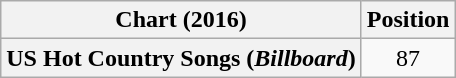<table class="wikitable plainrowheaders" style="text-align:center">
<tr>
<th scope="col">Chart (2016)</th>
<th scope="col">Position</th>
</tr>
<tr>
<th scope="row">US Hot Country Songs (<em>Billboard</em>)</th>
<td>87</td>
</tr>
</table>
